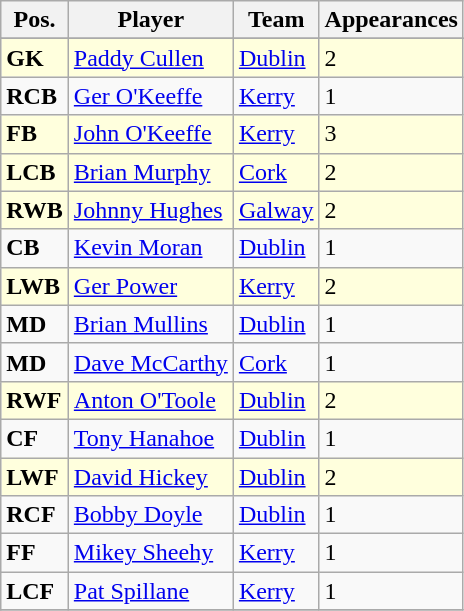<table class="wikitable">
<tr>
<th>Pos.</th>
<th>Player</th>
<th>Team</th>
<th>Appearances</th>
</tr>
<tr>
</tr>
<tr bgcolor=#FFFFDD>
<td><strong>GK</strong></td>
<td> <a href='#'>Paddy Cullen</a></td>
<td><a href='#'>Dublin</a></td>
<td>2</td>
</tr>
<tr>
<td><strong>RCB</strong></td>
<td> <a href='#'>Ger O'Keeffe</a></td>
<td><a href='#'>Kerry</a></td>
<td>1</td>
</tr>
<tr bgcolor=#FFFFDD>
<td><strong>FB</strong></td>
<td> <a href='#'>John O'Keeffe</a></td>
<td><a href='#'>Kerry</a></td>
<td>3</td>
</tr>
<tr bgcolor=#FFFFDD>
<td><strong>LCB</strong></td>
<td> <a href='#'>Brian Murphy</a></td>
<td><a href='#'>Cork</a></td>
<td>2</td>
</tr>
<tr bgcolor=#FFFFDD>
<td><strong>RWB</strong></td>
<td> <a href='#'>Johnny Hughes</a></td>
<td><a href='#'>Galway</a></td>
<td>2</td>
</tr>
<tr>
<td><strong>CB</strong></td>
<td> <a href='#'>Kevin Moran</a></td>
<td><a href='#'>Dublin</a></td>
<td>1</td>
</tr>
<tr bgcolor=#FFFFDD>
<td><strong>LWB</strong></td>
<td> <a href='#'>Ger Power</a></td>
<td><a href='#'>Kerry</a></td>
<td>2</td>
</tr>
<tr>
<td><strong>MD</strong></td>
<td> <a href='#'>Brian Mullins</a></td>
<td><a href='#'>Dublin</a></td>
<td>1</td>
</tr>
<tr>
<td><strong>MD</strong></td>
<td> <a href='#'>Dave McCarthy</a></td>
<td><a href='#'>Cork</a></td>
<td>1</td>
</tr>
<tr bgcolor=#FFFFDD>
<td><strong>RWF</strong></td>
<td> <a href='#'>Anton O'Toole</a></td>
<td><a href='#'>Dublin</a></td>
<td>2</td>
</tr>
<tr>
<td><strong>CF</strong></td>
<td> <a href='#'>Tony Hanahoe</a></td>
<td><a href='#'>Dublin</a></td>
<td>1</td>
</tr>
<tr bgcolor=#FFFFDD>
<td><strong>LWF</strong></td>
<td> <a href='#'>David Hickey</a></td>
<td><a href='#'>Dublin</a></td>
<td>2</td>
</tr>
<tr>
<td><strong>RCF</strong></td>
<td> <a href='#'>Bobby Doyle</a></td>
<td><a href='#'>Dublin</a></td>
<td>1</td>
</tr>
<tr>
<td><strong>FF</strong></td>
<td> <a href='#'>Mikey Sheehy</a></td>
<td><a href='#'>Kerry</a></td>
<td>1</td>
</tr>
<tr>
<td><strong>LCF</strong></td>
<td> <a href='#'>Pat Spillane</a></td>
<td><a href='#'>Kerry</a></td>
<td>1</td>
</tr>
<tr>
</tr>
</table>
